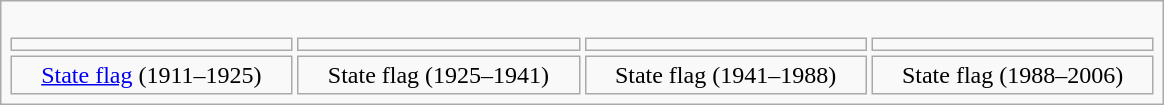<table class="wikitable" style="margin:20px auto; text-align:center">
<tr>
<td><br><table cellspacing=3 cellpadding=3>
<tr class="noresize">
<td style="width:180px"></td>
<td style="width:180px"></td>
<td style="width:180px"></td>
<td style="width:180px"></td>
</tr>
<tr style="vertical-align:top">
<td><a href='#'>State flag</a> (1911–1925) </td>
<td>State flag (1925–1941) </td>
<td>State flag (1941–1988) </td>
<td>State flag (1988–2006) </td>
</tr>
</table>
</td>
</tr>
</table>
